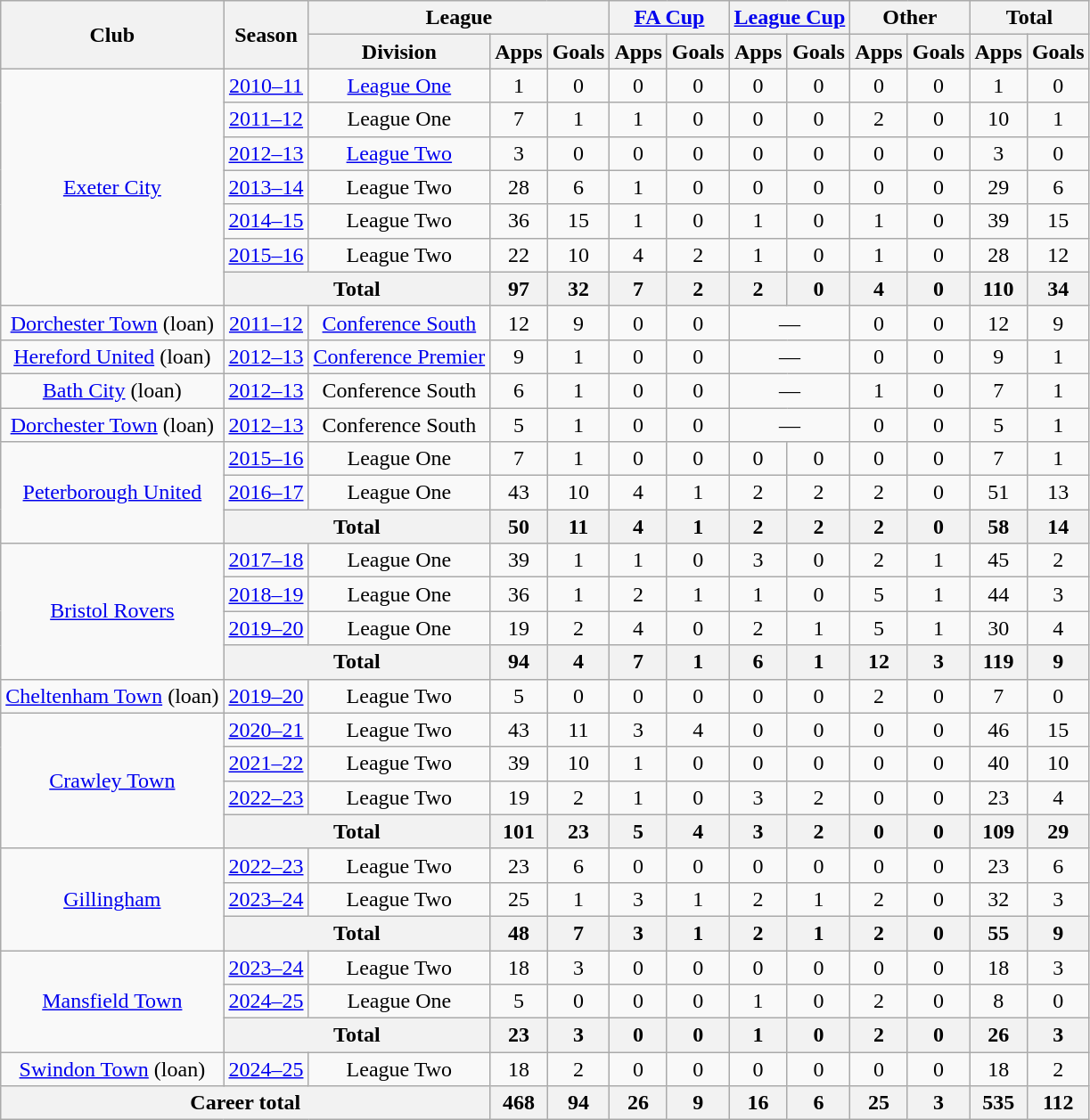<table class="wikitable" style="text-align: center">
<tr>
<th rowspan="2">Club</th>
<th rowspan="2">Season</th>
<th colspan="3">League</th>
<th colspan="2"><a href='#'>FA Cup</a></th>
<th colspan="2"><a href='#'>League Cup</a></th>
<th colspan="2">Other</th>
<th colspan="2">Total</th>
</tr>
<tr>
<th>Division</th>
<th>Apps</th>
<th>Goals</th>
<th>Apps</th>
<th>Goals</th>
<th>Apps</th>
<th>Goals</th>
<th>Apps</th>
<th>Goals</th>
<th>Apps</th>
<th>Goals</th>
</tr>
<tr>
<td rowspan="7"><a href='#'>Exeter City</a></td>
<td><a href='#'>2010–11</a></td>
<td><a href='#'>League One</a></td>
<td>1</td>
<td>0</td>
<td>0</td>
<td>0</td>
<td>0</td>
<td>0</td>
<td>0</td>
<td>0</td>
<td>1</td>
<td>0</td>
</tr>
<tr>
<td><a href='#'>2011–12</a></td>
<td>League One</td>
<td>7</td>
<td>1</td>
<td>1</td>
<td>0</td>
<td>0</td>
<td>0</td>
<td>2</td>
<td>0</td>
<td>10</td>
<td>1</td>
</tr>
<tr>
<td><a href='#'>2012–13</a></td>
<td><a href='#'>League Two</a></td>
<td>3</td>
<td>0</td>
<td>0</td>
<td>0</td>
<td>0</td>
<td>0</td>
<td>0</td>
<td>0</td>
<td>3</td>
<td>0</td>
</tr>
<tr>
<td><a href='#'>2013–14</a></td>
<td>League Two</td>
<td>28</td>
<td>6</td>
<td>1</td>
<td>0</td>
<td>0</td>
<td>0</td>
<td>0</td>
<td>0</td>
<td>29</td>
<td>6</td>
</tr>
<tr>
<td><a href='#'>2014–15</a></td>
<td>League Two</td>
<td>36</td>
<td>15</td>
<td>1</td>
<td>0</td>
<td>1</td>
<td>0</td>
<td>1</td>
<td>0</td>
<td>39</td>
<td>15</td>
</tr>
<tr>
<td><a href='#'>2015–16</a></td>
<td>League Two</td>
<td>22</td>
<td>10</td>
<td>4</td>
<td>2</td>
<td>1</td>
<td>0</td>
<td>1</td>
<td>0</td>
<td>28</td>
<td>12</td>
</tr>
<tr>
<th colspan="2">Total</th>
<th>97</th>
<th>32</th>
<th>7</th>
<th>2</th>
<th>2</th>
<th>0</th>
<th>4</th>
<th>0</th>
<th>110</th>
<th>34</th>
</tr>
<tr>
<td><a href='#'>Dorchester Town</a> (loan)</td>
<td><a href='#'>2011–12</a></td>
<td><a href='#'>Conference South</a></td>
<td>12</td>
<td>9</td>
<td>0</td>
<td>0</td>
<td colspan="2">—</td>
<td>0</td>
<td>0</td>
<td>12</td>
<td>9</td>
</tr>
<tr>
<td><a href='#'>Hereford United</a> (loan)</td>
<td><a href='#'>2012–13</a></td>
<td><a href='#'>Conference Premier</a></td>
<td>9</td>
<td>1</td>
<td>0</td>
<td>0</td>
<td colspan="2">—</td>
<td>0</td>
<td>0</td>
<td>9</td>
<td>1</td>
</tr>
<tr>
<td><a href='#'>Bath City</a> (loan)</td>
<td><a href='#'>2012–13</a></td>
<td>Conference South</td>
<td>6</td>
<td>1</td>
<td>0</td>
<td>0</td>
<td colspan="2">—</td>
<td>1</td>
<td>0</td>
<td>7</td>
<td>1</td>
</tr>
<tr>
<td><a href='#'>Dorchester Town</a> (loan)</td>
<td><a href='#'>2012–13</a></td>
<td>Conference South</td>
<td>5</td>
<td>1</td>
<td>0</td>
<td>0</td>
<td colspan="2">—</td>
<td>0</td>
<td>0</td>
<td>5</td>
<td>1</td>
</tr>
<tr>
<td rowspan="3"><a href='#'>Peterborough United</a></td>
<td><a href='#'>2015–16</a></td>
<td>League One</td>
<td>7</td>
<td>1</td>
<td>0</td>
<td>0</td>
<td>0</td>
<td>0</td>
<td>0</td>
<td>0</td>
<td>7</td>
<td>1</td>
</tr>
<tr>
<td><a href='#'>2016–17</a></td>
<td>League One</td>
<td>43</td>
<td>10</td>
<td>4</td>
<td>1</td>
<td>2</td>
<td>2</td>
<td>2</td>
<td>0</td>
<td>51</td>
<td>13</td>
</tr>
<tr>
<th colspan="2">Total</th>
<th>50</th>
<th>11</th>
<th>4</th>
<th>1</th>
<th>2</th>
<th>2</th>
<th>2</th>
<th>0</th>
<th>58</th>
<th>14</th>
</tr>
<tr>
<td rowspan="4"><a href='#'>Bristol Rovers</a></td>
<td><a href='#'>2017–18</a></td>
<td>League One</td>
<td>39</td>
<td>1</td>
<td>1</td>
<td>0</td>
<td>3</td>
<td>0</td>
<td>2</td>
<td>1</td>
<td>45</td>
<td>2</td>
</tr>
<tr>
<td><a href='#'>2018–19</a></td>
<td>League One</td>
<td>36</td>
<td>1</td>
<td>2</td>
<td>1</td>
<td>1</td>
<td>0</td>
<td>5</td>
<td>1</td>
<td>44</td>
<td>3</td>
</tr>
<tr>
<td><a href='#'>2019–20</a></td>
<td>League One</td>
<td>19</td>
<td>2</td>
<td>4</td>
<td>0</td>
<td>2</td>
<td>1</td>
<td>5</td>
<td>1</td>
<td>30</td>
<td>4</td>
</tr>
<tr>
<th colspan="2">Total</th>
<th>94</th>
<th>4</th>
<th>7</th>
<th>1</th>
<th>6</th>
<th>1</th>
<th>12</th>
<th>3</th>
<th>119</th>
<th>9</th>
</tr>
<tr>
<td><a href='#'>Cheltenham Town</a> (loan)</td>
<td><a href='#'>2019–20</a></td>
<td>League Two</td>
<td>5</td>
<td>0</td>
<td>0</td>
<td>0</td>
<td>0</td>
<td>0</td>
<td>2</td>
<td>0</td>
<td>7</td>
<td>0</td>
</tr>
<tr>
<td rowspan="4"><a href='#'>Crawley Town</a></td>
<td><a href='#'>2020–21</a></td>
<td>League Two</td>
<td>43</td>
<td>11</td>
<td>3</td>
<td>4</td>
<td>0</td>
<td>0</td>
<td>0</td>
<td>0</td>
<td>46</td>
<td>15</td>
</tr>
<tr>
<td><a href='#'>2021–22</a></td>
<td>League Two</td>
<td>39</td>
<td>10</td>
<td>1</td>
<td>0</td>
<td>0</td>
<td>0</td>
<td>0</td>
<td>0</td>
<td>40</td>
<td>10</td>
</tr>
<tr>
<td><a href='#'>2022–23</a></td>
<td>League Two</td>
<td>19</td>
<td>2</td>
<td>1</td>
<td>0</td>
<td>3</td>
<td>2</td>
<td>0</td>
<td>0</td>
<td>23</td>
<td>4</td>
</tr>
<tr>
<th colspan="2">Total</th>
<th>101</th>
<th>23</th>
<th>5</th>
<th>4</th>
<th>3</th>
<th>2</th>
<th>0</th>
<th>0</th>
<th>109</th>
<th>29</th>
</tr>
<tr>
<td rowspan="3"><a href='#'>Gillingham</a></td>
<td><a href='#'>2022–23</a></td>
<td>League Two</td>
<td>23</td>
<td>6</td>
<td>0</td>
<td>0</td>
<td>0</td>
<td>0</td>
<td>0</td>
<td>0</td>
<td>23</td>
<td>6</td>
</tr>
<tr>
<td><a href='#'>2023–24</a></td>
<td>League Two</td>
<td>25</td>
<td>1</td>
<td>3</td>
<td>1</td>
<td>2</td>
<td>1</td>
<td>2</td>
<td>0</td>
<td>32</td>
<td>3</td>
</tr>
<tr>
<th colspan="2">Total</th>
<th>48</th>
<th>7</th>
<th>3</th>
<th>1</th>
<th>2</th>
<th>1</th>
<th>2</th>
<th>0</th>
<th>55</th>
<th>9</th>
</tr>
<tr>
<td rowspan="3"><a href='#'>Mansfield Town</a></td>
<td><a href='#'>2023–24</a></td>
<td>League Two</td>
<td>18</td>
<td>3</td>
<td>0</td>
<td>0</td>
<td>0</td>
<td>0</td>
<td>0</td>
<td>0</td>
<td>18</td>
<td>3</td>
</tr>
<tr>
<td><a href='#'>2024–25</a></td>
<td>League One</td>
<td>5</td>
<td>0</td>
<td>0</td>
<td>0</td>
<td>1</td>
<td>0</td>
<td>2</td>
<td>0</td>
<td>8</td>
<td>0</td>
</tr>
<tr>
<th colspan="2">Total</th>
<th>23</th>
<th>3</th>
<th>0</th>
<th>0</th>
<th>1</th>
<th>0</th>
<th>2</th>
<th>0</th>
<th>26</th>
<th>3</th>
</tr>
<tr>
<td><a href='#'>Swindon Town</a> (loan)</td>
<td><a href='#'>2024–25</a></td>
<td>League Two</td>
<td>18</td>
<td>2</td>
<td>0</td>
<td>0</td>
<td>0</td>
<td>0</td>
<td>0</td>
<td>0</td>
<td>18</td>
<td>2</td>
</tr>
<tr>
<th colspan="3">Career total</th>
<th>468</th>
<th>94</th>
<th>26</th>
<th>9</th>
<th>16</th>
<th>6</th>
<th>25</th>
<th>3</th>
<th>535</th>
<th>112</th>
</tr>
</table>
